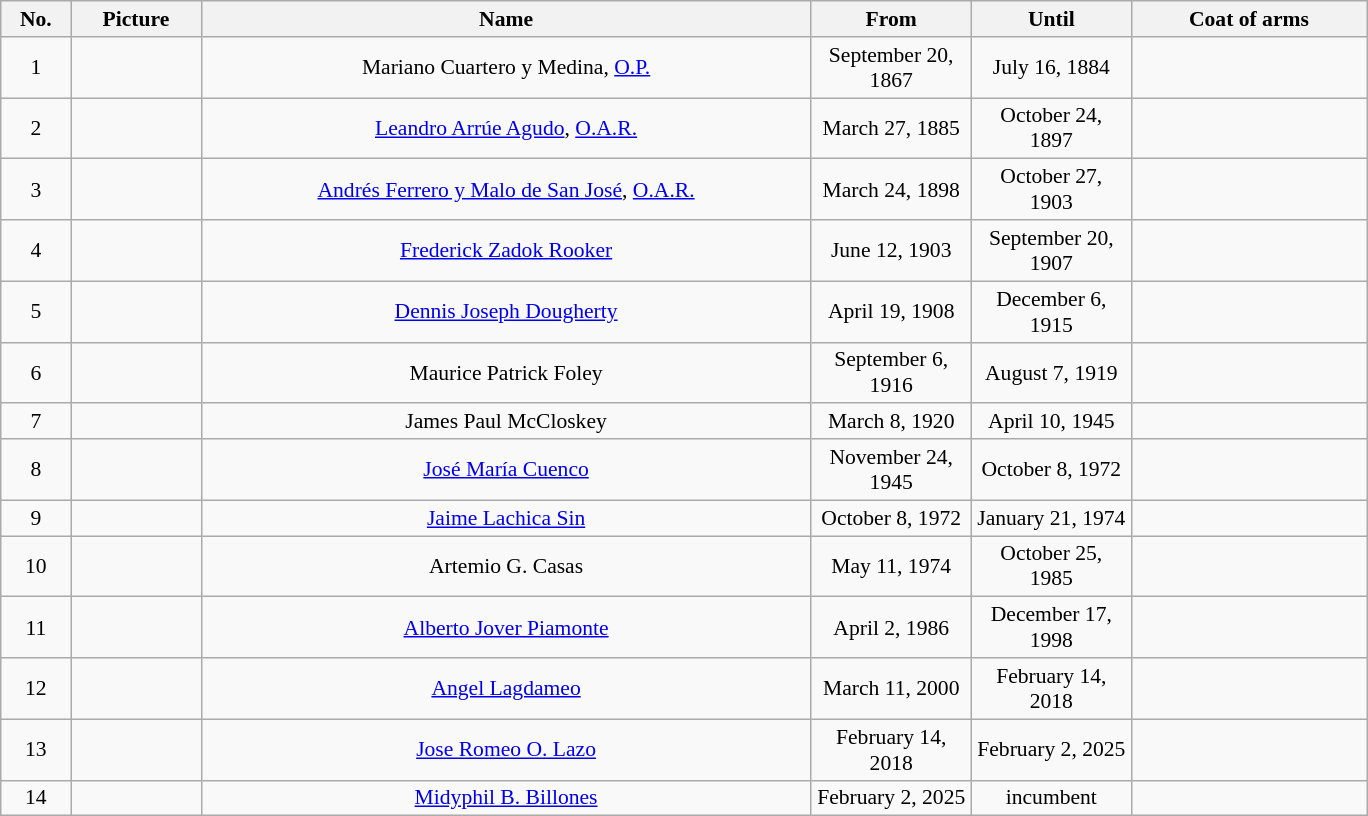<table class="wikitable" style="font-size:90%;">
<tr>
<th style="width:40px;">No.</th>
<th style="width:80px;">Picture</th>
<th style="width:400px;">Name</th>
<th style="width:100px;">From</th>
<th style="width:100px;">Until</th>
<th style="width:150px;">Coat of arms</th>
</tr>
<tr align=center>
<td>1</td>
<td></td>
<td>Mariano Cuartero y Medina, <a href='#'>O.P.</a></td>
<td>September 20, 1867</td>
<td>July 16, 1884</td>
<td></td>
</tr>
<tr align=center>
<td>2</td>
<td></td>
<td><a href='#'>Leandro Arrúe Agudo</a>, <a href='#'>O.A.R.</a></td>
<td>March 27, 1885</td>
<td>October 24, 1897</td>
<td></td>
</tr>
<tr align=center>
<td>3</td>
<td></td>
<td><a href='#'>Andrés Ferrero y Malo de San José</a>, <a href='#'>O.A.R.</a></td>
<td>March 24, 1898</td>
<td>October 27, 1903</td>
<td></td>
</tr>
<tr align=center>
<td>4</td>
<td></td>
<td><a href='#'>Frederick Zadok Rooker</a></td>
<td>June 12, 1903</td>
<td>September 20, 1907</td>
<td></td>
</tr>
<tr align=center>
<td>5</td>
<td></td>
<td><a href='#'>Dennis Joseph Dougherty</a></td>
<td>April 19, 1908</td>
<td>December 6, 1915</td>
<td></td>
</tr>
<tr align=center>
<td>6</td>
<td></td>
<td>Maurice Patrick Foley</td>
<td>September 6, 1916</td>
<td>August 7, 1919</td>
<td></td>
</tr>
<tr align=center>
<td>7</td>
<td></td>
<td>James Paul McCloskey</td>
<td>March 8, 1920</td>
<td>April 10, 1945</td>
<td></td>
</tr>
<tr align=center>
<td>8</td>
<td></td>
<td><a href='#'>José María Cuenco</a></td>
<td>November 24, 1945</td>
<td>October 8, 1972</td>
<td></td>
</tr>
<tr align=center>
<td>9</td>
<td></td>
<td><a href='#'>Jaime Lachica Sin</a></td>
<td>October 8, 1972</td>
<td>January 21, 1974</td>
<td></td>
</tr>
<tr align=center>
<td>10</td>
<td></td>
<td>Artemio G. Casas</td>
<td>May 11, 1974</td>
<td>October 25, 1985</td>
<td></td>
</tr>
<tr align=center>
<td>11</td>
<td></td>
<td><a href='#'>Alberto Jover Piamonte</a></td>
<td>April 2, 1986</td>
<td>December 17, 1998</td>
<td></td>
</tr>
<tr align=center>
<td>12</td>
<td></td>
<td><a href='#'>Angel Lagdameo</a></td>
<td>March 11, 2000</td>
<td>February 14, 2018</td>
<td></td>
</tr>
<tr align=center>
<td>13</td>
<td></td>
<td><a href='#'>Jose Romeo O. Lazo</a></td>
<td>February 14, 2018</td>
<td>February 2, 2025</td>
<td></td>
</tr>
<tr align=center>
<td>14</td>
<td></td>
<td><a href='#'>Midyphil B. Billones</a></td>
<td>February 2, 2025</td>
<td>incumbent</td>
<td></td>
</tr>
</table>
